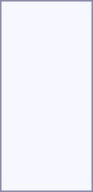<table style="border:1px solid #8888aa; background-color:#f7f8ff; padding:5px; font-size:95%; margin: 0px 12px 12px 0px; text-align:center;">
<tr>
<td rowspan=2><strong></strong><br></td>
<td colspan=4 rowspan=2></td>
<td colspan=2></td>
<td colspan=2></td>
<td colspan=2></td>
<td colspan=2></td>
<td colspan=2></td>
<td colspan=2></td>
<td colspan=2></td>
<td colspan=3></td>
<td colspan=3></td>
</tr>
<tr>
<td colspan=2></td>
<td colspan=2></td>
<td colspan=2></td>
<td colspan=2></td>
<td colspan=2></td>
<td colspan=2></td>
<td colspan=2></td>
<td colspan=3></td>
<td colspan=3></td>
</tr>
<tr>
<td rowspan=2><strong></strong><br></td>
<td colspan=4 rowspan=2></td>
<td colspan=2></td>
<td colspan=2></td>
<td colspan=2></td>
<td colspan=2></td>
<td colspan=2></td>
<td colspan=2></td>
<td colspan=2></td>
<td colspan=3></td>
<td colspan=3></td>
</tr>
<tr>
<td colspan=2></td>
<td colspan=2></td>
<td colspan=2></td>
<td colspan=2></td>
<td colspan=2></td>
<td colspan=2></td>
<td colspan=2></td>
<td colspan=3></td>
<td colspan=3></td>
</tr>
<tr>
<td rowspan=2><strong></strong><br></td>
<td colspan=4 rowspan=2></td>
<td colspan=2></td>
<td colspan=2></td>
<td colspan=2></td>
<td colspan=2></td>
<td colspan=2></td>
<td colspan=2></td>
<td colspan=2></td>
<td colspan=3></td>
<td colspan=3></td>
</tr>
<tr>
<td colspan=2></td>
<td colspan=2></td>
<td colspan=2></td>
<td colspan=2></td>
<td colspan=2></td>
<td colspan=2></td>
<td colspan=2></td>
<td colspan=3></td>
<td colspan=3></td>
</tr>
<tr>
<td rowspan=2><strong></strong><br></td>
<td colspan=4 rowspan=2></td>
<td colspan=2></td>
<td colspan=2></td>
<td colspan=2></td>
<td colspan=2></td>
<td colspan=2></td>
<td colspan=2></td>
<td colspan=2></td>
<td colspan=3></td>
<td colspan=3></td>
</tr>
<tr>
<td colspan=2></td>
<td colspan=2></td>
<td colspan=2></td>
<td colspan=2></td>
<td colspan=2></td>
<td colspan=2></td>
<td colspan=2></td>
<td colspan=3></td>
<td colspan=3></td>
</tr>
<tr style="text-align:center;">
<td rowspan=2><strong></strong><br></td>
<td colspan=2></td>
<td colspan=2></td>
<td colspan=2></td>
<td colspan=2></td>
<td colspan=2></td>
<td colspan=2></td>
<td colspan=2></td>
<td colspan=2></td>
<td colspan=2></td>
<td colspan=3></td>
<td colspan=3></td>
</tr>
<tr style="text-align:center;">
<td colspan=2></td>
<td colspan=2></td>
<td colspan=2></td>
<td colspan=2></td>
<td colspan=2></td>
<td colspan=2></td>
<td colspan=2></td>
<td colspan=2></td>
<td colspan=2></td>
<td colspan=3></td>
<td colspan=3><br></td>
</tr>
</table>
